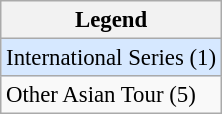<table class="wikitable" style="font-size:95%;">
<tr>
<th>Legend</th>
</tr>
<tr style="background:#D6E8FF;">
<td>International Series (1)</td>
</tr>
<tr>
<td>Other Asian Tour (5)</td>
</tr>
</table>
